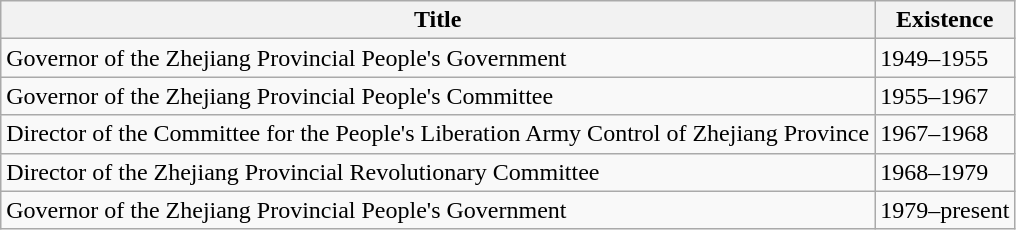<table class="wikitable" border="1">
<tr>
<th>Title</th>
<th>Existence</th>
</tr>
<tr>
<td>Governor of the Zhejiang Provincial People's Government</td>
<td>1949–1955</td>
</tr>
<tr>
<td>Governor of the Zhejiang Provincial People's Committee</td>
<td>1955–1967</td>
</tr>
<tr>
<td>Director of the Committee for the People's Liberation Army Control of Zhejiang Province</td>
<td>1967–1968</td>
</tr>
<tr>
<td>Director of the Zhejiang Provincial Revolutionary Committee</td>
<td>1968–1979</td>
</tr>
<tr>
<td>Governor of the Zhejiang Provincial People's Government</td>
<td>1979–present</td>
</tr>
</table>
